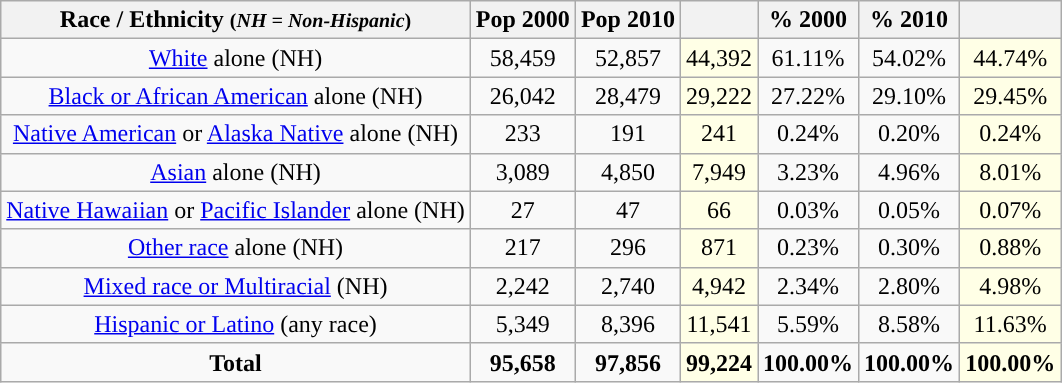<table class="wikitable" style="text-align:center;">
<tr>
<th>Race / Ethnicity <small>(<em>NH = Non-Hispanic</em>)</small></th>
<th>Pop 2000</th>
<th>Pop 2010</th>
<th></th>
<th>% 2000</th>
<th>% 2010</th>
<th></th>
</tr>
<tr>
<td><a href='#'>White</a> alone (NH)</td>
<td>58,459</td>
<td>52,857</td>
<td style='background: #ffffe6;'>44,392</td>
<td>61.11%</td>
<td>54.02%</td>
<td style='background: #ffffe6;'>44.74%</td>
</tr>
<tr>
<td><a href='#'>Black or African American</a> alone (NH)</td>
<td>26,042</td>
<td>28,479</td>
<td style='background: #ffffe6;'>29,222</td>
<td>27.22%</td>
<td>29.10%</td>
<td style='background: #ffffe6;'>29.45%</td>
</tr>
<tr>
<td><a href='#'>Native American</a> or <a href='#'>Alaska Native</a> alone (NH)</td>
<td>233</td>
<td>191</td>
<td style='background: #ffffe6;'>241</td>
<td>0.24%</td>
<td>0.20%</td>
<td style='background: #ffffe6;'>0.24%</td>
</tr>
<tr>
<td><a href='#'>Asian</a> alone (NH)</td>
<td>3,089</td>
<td>4,850</td>
<td style='background: #ffffe6;'>7,949</td>
<td>3.23%</td>
<td>4.96%</td>
<td style='background: #ffffe6;'>8.01%</td>
</tr>
<tr>
<td><a href='#'>Native Hawaiian</a> or <a href='#'>Pacific Islander</a> alone (NH)</td>
<td>27</td>
<td>47</td>
<td style='background: #ffffe6;'>66</td>
<td>0.03%</td>
<td>0.05%</td>
<td style='background: #ffffe6;'>0.07%</td>
</tr>
<tr>
<td><a href='#'>Other race</a> alone (NH)</td>
<td>217</td>
<td>296</td>
<td style='background: #ffffe6;'>871</td>
<td>0.23%</td>
<td>0.30%</td>
<td style='background: #ffffe6;'>0.88%</td>
</tr>
<tr>
<td><a href='#'>Mixed race or Multiracial</a> (NH)</td>
<td>2,242</td>
<td>2,740</td>
<td style='background: #ffffe6;'>4,942</td>
<td>2.34%</td>
<td>2.80%</td>
<td style='background: #ffffe6;'>4.98%</td>
</tr>
<tr>
<td><a href='#'>Hispanic or Latino</a> (any race)</td>
<td>5,349</td>
<td>8,396</td>
<td style='background: #ffffe6;'>11,541</td>
<td>5.59%</td>
<td>8.58%</td>
<td style='background: #ffffe6;'>11.63%</td>
</tr>
<tr>
<td><strong>Total</strong></td>
<td><strong>95,658</strong></td>
<td><strong>97,856</strong></td>
<td style='background: #ffffe6;'><strong>99,224</strong></td>
<td><strong>100.00%</strong></td>
<td><strong>100.00%</strong></td>
<td style='background: #ffffe6;'><strong>100.00%</strong></td>
</tr>
</table>
